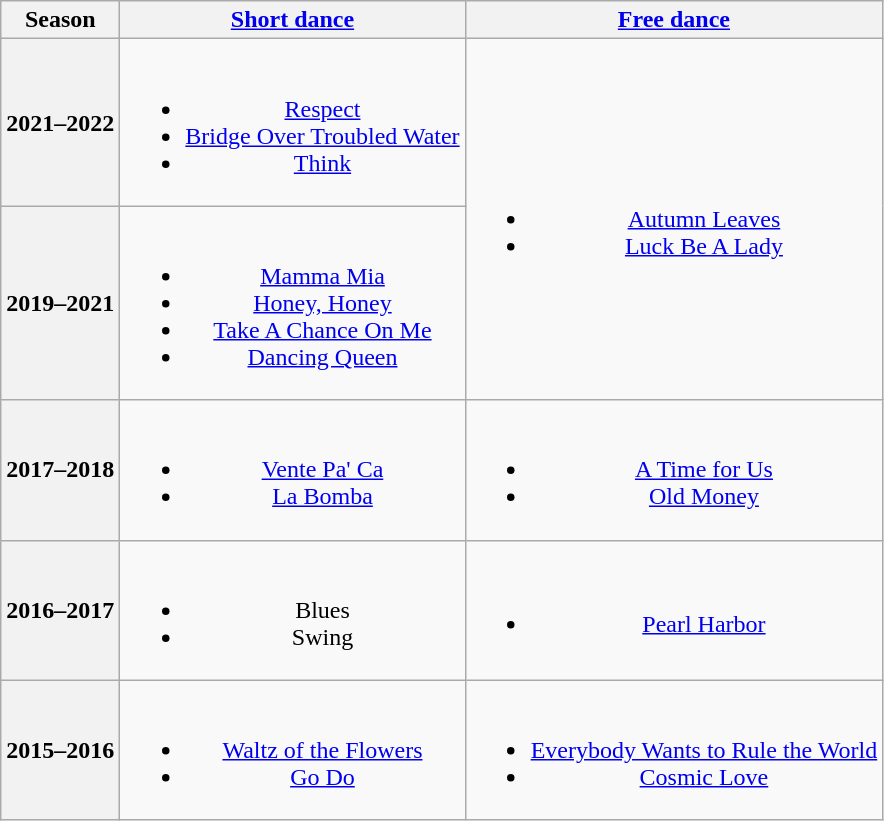<table class=wikitable style=text-align:center>
<tr>
<th>Season</th>
<th><a href='#'>Short dance</a></th>
<th><a href='#'>Free dance</a></th>
</tr>
<tr>
<th>2021–2022 <br> </th>
<td><br><ul><li> <a href='#'>Respect</a></li><li> <a href='#'>Bridge Over Troubled Water</a></li><li> <a href='#'>Think</a> <br> </li></ul></td>
<td rowspan=2><br><ul><li><a href='#'>Autumn Leaves</a> <br> </li><li><a href='#'>Luck Be A Lady</a> <br> </li></ul></td>
</tr>
<tr>
<th>2019–2021 <br> </th>
<td><br><ul><li><a href='#'>Mamma Mia</a></li><li><a href='#'>Honey, Honey</a></li><li><a href='#'>Take A Chance On Me</a></li><li><a href='#'>Dancing Queen</a> <br> </li></ul></td>
</tr>
<tr>
<th>2017–2018 <br> </th>
<td><br><ul><li> <a href='#'>Vente Pa' Ca</a></li><li> <a href='#'>La Bomba</a> <br> </li></ul></td>
<td><br><ul><li><a href='#'>A Time for Us</a> <br></li><li><a href='#'>Old Money</a> <br></li></ul></td>
</tr>
<tr>
<th>2016–2017 <br></th>
<td><br><ul><li>Blues</li><li>Swing</li></ul></td>
<td><br><ul><li><a href='#'>Pearl Harbor</a> <br></li></ul></td>
</tr>
<tr>
<th>2015–2016 <br> </th>
<td><br><ul><li> <a href='#'>Waltz of the Flowers</a> <br></li><li> <a href='#'>Go Do</a> <br></li></ul></td>
<td><br><ul><li><a href='#'>Everybody Wants to Rule the World</a> <br></li><li><a href='#'>Cosmic Love</a> <br></li></ul></td>
</tr>
</table>
